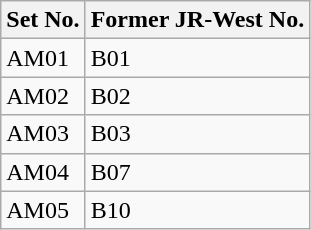<table class="wikitable">
<tr>
<th>Set No.</th>
<th>Former JR-West No.</th>
</tr>
<tr>
<td>AM01</td>
<td>B01</td>
</tr>
<tr>
<td>AM02</td>
<td>B02</td>
</tr>
<tr>
<td>AM03</td>
<td>B03</td>
</tr>
<tr>
<td>AM04</td>
<td>B07</td>
</tr>
<tr>
<td>AM05</td>
<td>B10</td>
</tr>
</table>
